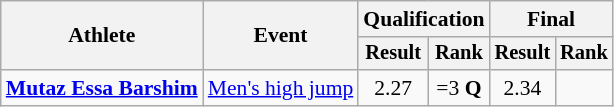<table class=wikitable style="font-size:90%">
<tr>
<th rowspan="2">Athlete</th>
<th rowspan="2">Event</th>
<th colspan="2">Qualification</th>
<th colspan="2">Final</th>
</tr>
<tr style="font-size:95%">
<th>Result</th>
<th>Rank</th>
<th>Result</th>
<th>Rank</th>
</tr>
<tr align=center>
<td align=left><strong><a href='#'>Mutaz Essa Barshim</a></strong></td>
<td align=left><a href='#'>Men's high jump</a></td>
<td>2.27</td>
<td>=3 <strong>Q</strong></td>
<td>2.34 <strong></strong></td>
<td></td>
</tr>
</table>
